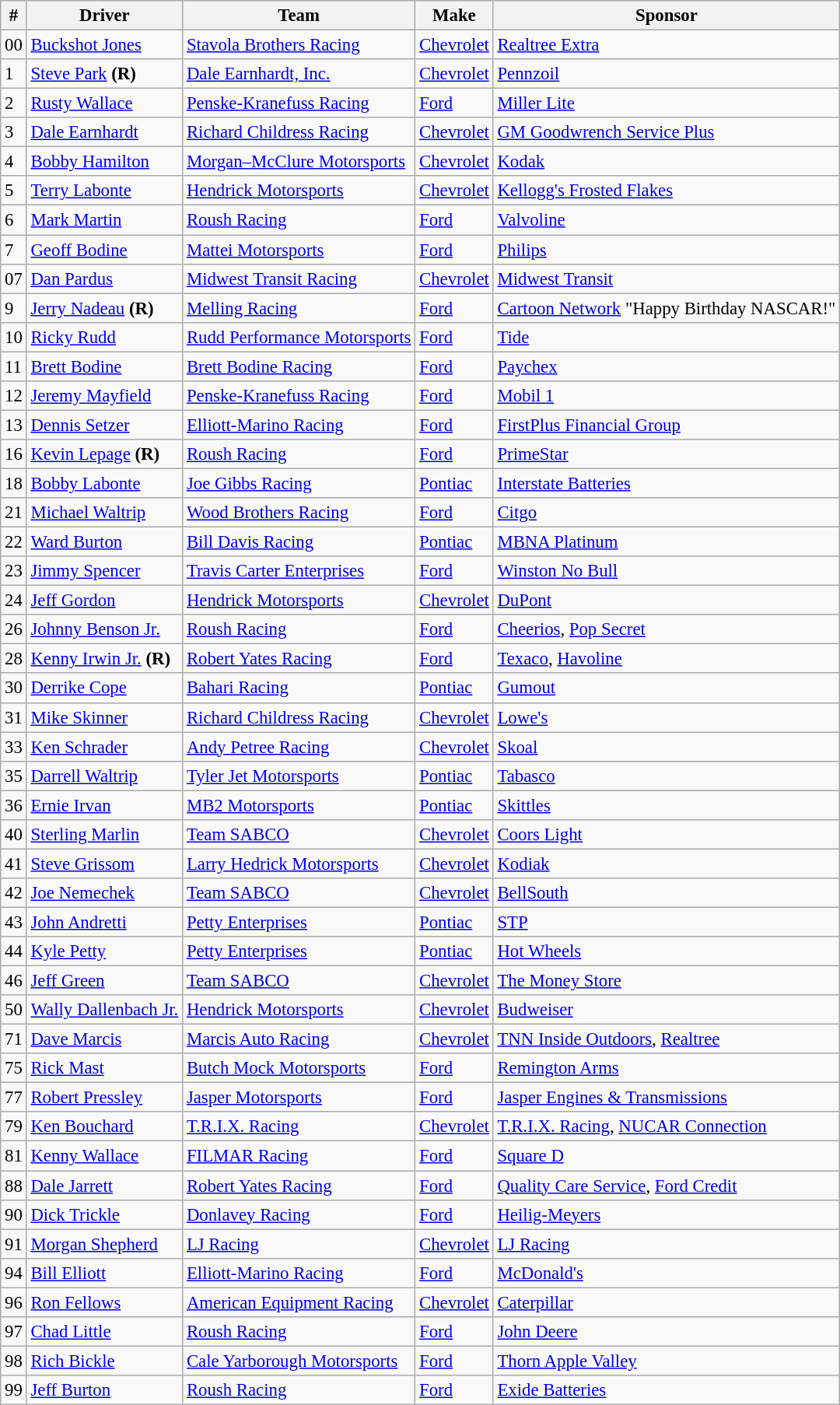<table class="wikitable" style="font-size:95%">
<tr>
<th>#</th>
<th>Driver</th>
<th>Team</th>
<th>Make</th>
<th>Sponsor</th>
</tr>
<tr>
<td>00</td>
<td><a href='#'>Buckshot Jones</a></td>
<td><a href='#'>Stavola Brothers Racing</a></td>
<td><a href='#'>Chevrolet</a></td>
<td><a href='#'>Realtree Extra</a></td>
</tr>
<tr>
<td>1</td>
<td><a href='#'>Steve Park</a> <strong>(R)</strong></td>
<td><a href='#'>Dale Earnhardt, Inc.</a></td>
<td><a href='#'>Chevrolet</a></td>
<td><a href='#'>Pennzoil</a></td>
</tr>
<tr>
<td>2</td>
<td><a href='#'>Rusty Wallace</a></td>
<td><a href='#'>Penske-Kranefuss Racing</a></td>
<td><a href='#'>Ford</a></td>
<td><a href='#'>Miller Lite</a></td>
</tr>
<tr>
<td>3</td>
<td><a href='#'>Dale Earnhardt</a></td>
<td><a href='#'>Richard Childress Racing</a></td>
<td><a href='#'>Chevrolet</a></td>
<td><a href='#'>GM Goodwrench Service Plus</a></td>
</tr>
<tr>
<td>4</td>
<td><a href='#'>Bobby Hamilton</a></td>
<td><a href='#'>Morgan–McClure Motorsports</a></td>
<td><a href='#'>Chevrolet</a></td>
<td><a href='#'>Kodak</a></td>
</tr>
<tr>
<td>5</td>
<td><a href='#'>Terry Labonte</a></td>
<td><a href='#'>Hendrick Motorsports</a></td>
<td><a href='#'>Chevrolet</a></td>
<td><a href='#'>Kellogg's Frosted Flakes</a></td>
</tr>
<tr>
<td>6</td>
<td><a href='#'>Mark Martin</a></td>
<td><a href='#'>Roush Racing</a></td>
<td><a href='#'>Ford</a></td>
<td><a href='#'>Valvoline</a></td>
</tr>
<tr>
<td>7</td>
<td><a href='#'>Geoff Bodine</a></td>
<td><a href='#'>Mattei Motorsports</a></td>
<td><a href='#'>Ford</a></td>
<td><a href='#'>Philips</a></td>
</tr>
<tr>
<td>07</td>
<td><a href='#'>Dan Pardus</a></td>
<td><a href='#'>Midwest Transit Racing</a></td>
<td><a href='#'>Chevrolet</a></td>
<td><a href='#'>Midwest Transit</a></td>
</tr>
<tr>
<td>9</td>
<td><a href='#'>Jerry Nadeau</a> <strong>(R)</strong></td>
<td><a href='#'>Melling Racing</a></td>
<td><a href='#'>Ford</a></td>
<td><a href='#'>Cartoon Network</a> "Happy Birthday NASCAR!"</td>
</tr>
<tr>
<td>10</td>
<td><a href='#'>Ricky Rudd</a></td>
<td><a href='#'>Rudd Performance Motorsports</a></td>
<td><a href='#'>Ford</a></td>
<td><a href='#'>Tide</a></td>
</tr>
<tr>
<td>11</td>
<td><a href='#'>Brett Bodine</a></td>
<td><a href='#'>Brett Bodine Racing</a></td>
<td><a href='#'>Ford</a></td>
<td><a href='#'>Paychex</a></td>
</tr>
<tr>
<td>12</td>
<td><a href='#'>Jeremy Mayfield</a></td>
<td><a href='#'>Penske-Kranefuss Racing</a></td>
<td><a href='#'>Ford</a></td>
<td><a href='#'>Mobil 1</a></td>
</tr>
<tr>
<td>13</td>
<td><a href='#'>Dennis Setzer</a></td>
<td><a href='#'>Elliott-Marino Racing</a></td>
<td><a href='#'>Ford</a></td>
<td><a href='#'>FirstPlus Financial Group</a></td>
</tr>
<tr>
<td>16</td>
<td><a href='#'>Kevin Lepage</a> <strong>(R)</strong></td>
<td><a href='#'>Roush Racing</a></td>
<td><a href='#'>Ford</a></td>
<td><a href='#'>PrimeStar</a></td>
</tr>
<tr>
<td>18</td>
<td><a href='#'>Bobby Labonte</a></td>
<td><a href='#'>Joe Gibbs Racing</a></td>
<td><a href='#'>Pontiac</a></td>
<td><a href='#'>Interstate Batteries</a></td>
</tr>
<tr>
<td>21</td>
<td><a href='#'>Michael Waltrip</a></td>
<td><a href='#'>Wood Brothers Racing</a></td>
<td><a href='#'>Ford</a></td>
<td><a href='#'>Citgo</a></td>
</tr>
<tr>
<td>22</td>
<td><a href='#'>Ward Burton</a></td>
<td><a href='#'>Bill Davis Racing</a></td>
<td><a href='#'>Pontiac</a></td>
<td><a href='#'>MBNA Platinum</a></td>
</tr>
<tr>
<td>23</td>
<td><a href='#'>Jimmy Spencer</a></td>
<td><a href='#'>Travis Carter Enterprises</a></td>
<td><a href='#'>Ford</a></td>
<td><a href='#'>Winston No Bull</a></td>
</tr>
<tr>
<td>24</td>
<td><a href='#'>Jeff Gordon</a></td>
<td><a href='#'>Hendrick Motorsports</a></td>
<td><a href='#'>Chevrolet</a></td>
<td><a href='#'>DuPont</a></td>
</tr>
<tr>
<td>26</td>
<td><a href='#'>Johnny Benson Jr.</a></td>
<td><a href='#'>Roush Racing</a></td>
<td><a href='#'>Ford</a></td>
<td><a href='#'>Cheerios</a>, <a href='#'>Pop Secret</a></td>
</tr>
<tr>
<td>28</td>
<td><a href='#'>Kenny Irwin Jr.</a> <strong>(R)</strong></td>
<td><a href='#'>Robert Yates Racing</a></td>
<td><a href='#'>Ford</a></td>
<td><a href='#'>Texaco</a>, <a href='#'>Havoline</a></td>
</tr>
<tr>
<td>30</td>
<td><a href='#'>Derrike Cope</a></td>
<td><a href='#'>Bahari Racing</a></td>
<td><a href='#'>Pontiac</a></td>
<td><a href='#'>Gumout</a></td>
</tr>
<tr>
<td>31</td>
<td><a href='#'>Mike Skinner</a></td>
<td><a href='#'>Richard Childress Racing</a></td>
<td><a href='#'>Chevrolet</a></td>
<td><a href='#'>Lowe's</a></td>
</tr>
<tr>
<td>33</td>
<td><a href='#'>Ken Schrader</a></td>
<td><a href='#'>Andy Petree Racing</a></td>
<td><a href='#'>Chevrolet</a></td>
<td><a href='#'>Skoal</a></td>
</tr>
<tr>
<td>35</td>
<td><a href='#'>Darrell Waltrip</a></td>
<td><a href='#'>Tyler Jet Motorsports</a></td>
<td><a href='#'>Pontiac</a></td>
<td><a href='#'>Tabasco</a></td>
</tr>
<tr>
<td>36</td>
<td><a href='#'>Ernie Irvan</a></td>
<td><a href='#'>MB2 Motorsports</a></td>
<td><a href='#'>Pontiac</a></td>
<td><a href='#'>Skittles</a></td>
</tr>
<tr>
<td>40</td>
<td><a href='#'>Sterling Marlin</a></td>
<td><a href='#'>Team SABCO</a></td>
<td><a href='#'>Chevrolet</a></td>
<td><a href='#'>Coors Light</a></td>
</tr>
<tr>
<td>41</td>
<td><a href='#'>Steve Grissom</a></td>
<td><a href='#'>Larry Hedrick Motorsports</a></td>
<td><a href='#'>Chevrolet</a></td>
<td><a href='#'>Kodiak</a></td>
</tr>
<tr>
<td>42</td>
<td><a href='#'>Joe Nemechek</a></td>
<td><a href='#'>Team SABCO</a></td>
<td><a href='#'>Chevrolet</a></td>
<td><a href='#'>BellSouth</a></td>
</tr>
<tr>
<td>43</td>
<td><a href='#'>John Andretti</a></td>
<td><a href='#'>Petty Enterprises</a></td>
<td><a href='#'>Pontiac</a></td>
<td><a href='#'>STP</a></td>
</tr>
<tr>
<td>44</td>
<td><a href='#'>Kyle Petty</a></td>
<td><a href='#'>Petty Enterprises</a></td>
<td><a href='#'>Pontiac</a></td>
<td><a href='#'>Hot Wheels</a></td>
</tr>
<tr>
<td>46</td>
<td><a href='#'>Jeff Green</a></td>
<td><a href='#'>Team SABCO</a></td>
<td><a href='#'>Chevrolet</a></td>
<td><a href='#'>The Money Store</a></td>
</tr>
<tr>
<td>50</td>
<td><a href='#'>Wally Dallenbach Jr.</a></td>
<td><a href='#'>Hendrick Motorsports</a></td>
<td><a href='#'>Chevrolet</a></td>
<td><a href='#'>Budweiser</a></td>
</tr>
<tr>
<td>71</td>
<td><a href='#'>Dave Marcis</a></td>
<td><a href='#'>Marcis Auto Racing</a></td>
<td><a href='#'>Chevrolet</a></td>
<td><a href='#'>TNN Inside Outdoors</a>, <a href='#'>Realtree</a></td>
</tr>
<tr>
<td>75</td>
<td><a href='#'>Rick Mast</a></td>
<td><a href='#'>Butch Mock Motorsports</a></td>
<td><a href='#'>Ford</a></td>
<td><a href='#'>Remington Arms</a></td>
</tr>
<tr>
<td>77</td>
<td><a href='#'>Robert Pressley</a></td>
<td><a href='#'>Jasper Motorsports</a></td>
<td><a href='#'>Ford</a></td>
<td><a href='#'>Jasper Engines & Transmissions</a></td>
</tr>
<tr>
<td>79</td>
<td><a href='#'>Ken Bouchard</a></td>
<td><a href='#'>T.R.I.X. Racing</a></td>
<td><a href='#'>Chevrolet</a></td>
<td><a href='#'>T.R.I.X. Racing</a>, <a href='#'>NUCAR Connection</a></td>
</tr>
<tr>
<td>81</td>
<td><a href='#'>Kenny Wallace</a></td>
<td><a href='#'>FILMAR Racing</a></td>
<td><a href='#'>Ford</a></td>
<td><a href='#'>Square D</a></td>
</tr>
<tr>
<td>88</td>
<td><a href='#'>Dale Jarrett</a></td>
<td><a href='#'>Robert Yates Racing</a></td>
<td><a href='#'>Ford</a></td>
<td><a href='#'>Quality Care Service</a>, <a href='#'>Ford Credit</a></td>
</tr>
<tr>
<td>90</td>
<td><a href='#'>Dick Trickle</a></td>
<td><a href='#'>Donlavey Racing</a></td>
<td><a href='#'>Ford</a></td>
<td><a href='#'>Heilig-Meyers</a></td>
</tr>
<tr>
<td>91</td>
<td><a href='#'>Morgan Shepherd</a></td>
<td><a href='#'>LJ Racing</a></td>
<td><a href='#'>Chevrolet</a></td>
<td><a href='#'>LJ Racing</a></td>
</tr>
<tr>
<td>94</td>
<td><a href='#'>Bill Elliott</a></td>
<td><a href='#'>Elliott-Marino Racing</a></td>
<td><a href='#'>Ford</a></td>
<td><a href='#'>McDonald's</a></td>
</tr>
<tr>
<td>96</td>
<td><a href='#'>Ron Fellows</a></td>
<td><a href='#'>American Equipment Racing</a></td>
<td><a href='#'>Chevrolet</a></td>
<td><a href='#'>Caterpillar</a></td>
</tr>
<tr>
<td>97</td>
<td><a href='#'>Chad Little</a></td>
<td><a href='#'>Roush Racing</a></td>
<td><a href='#'>Ford</a></td>
<td><a href='#'>John Deere</a></td>
</tr>
<tr>
<td>98</td>
<td><a href='#'>Rich Bickle</a></td>
<td><a href='#'>Cale Yarborough Motorsports</a></td>
<td><a href='#'>Ford</a></td>
<td><a href='#'>Thorn Apple Valley</a></td>
</tr>
<tr>
<td>99</td>
<td><a href='#'>Jeff Burton</a></td>
<td><a href='#'>Roush Racing</a></td>
<td><a href='#'>Ford</a></td>
<td><a href='#'>Exide Batteries</a></td>
</tr>
</table>
